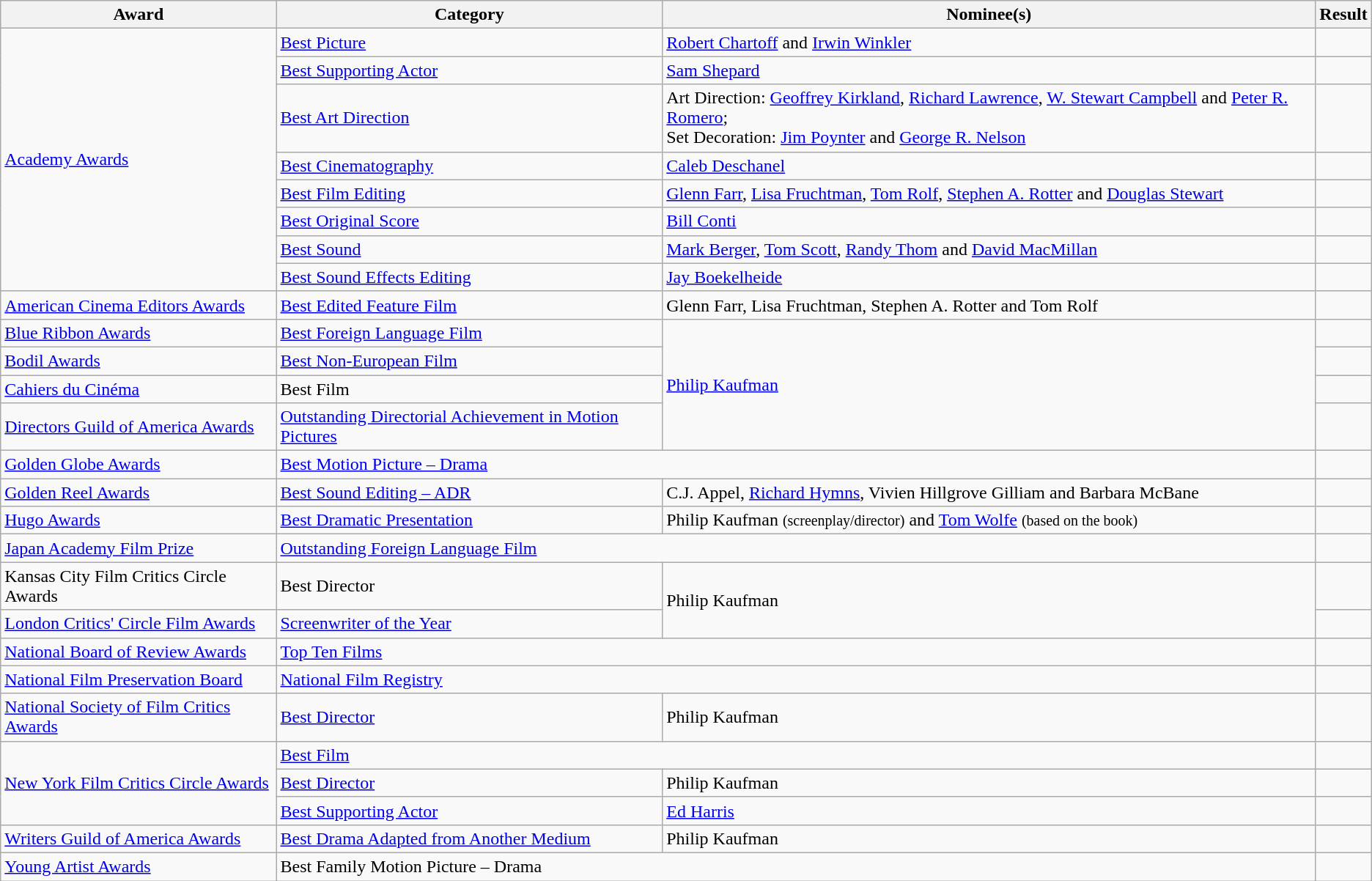<table class="wikitable plainrowheaders">
<tr>
<th>Award</th>
<th>Category</th>
<th>Nominee(s)</th>
<th>Result</th>
</tr>
<tr>
<td rowspan="8"><a href='#'>Academy Awards</a></td>
<td><a href='#'>Best Picture</a></td>
<td><a href='#'>Robert Chartoff</a> and <a href='#'>Irwin Winkler</a></td>
<td></td>
</tr>
<tr>
<td><a href='#'>Best Supporting Actor</a></td>
<td><a href='#'>Sam Shepard</a></td>
<td></td>
</tr>
<tr>
<td><a href='#'>Best Art Direction</a></td>
<td>Art Direction: <a href='#'>Geoffrey Kirkland</a>, <a href='#'>Richard Lawrence</a>, <a href='#'>W. Stewart Campbell</a> and <a href='#'>Peter R. Romero</a>; <br> Set Decoration: <a href='#'>Jim Poynter</a> and <a href='#'>George R. Nelson</a></td>
<td></td>
</tr>
<tr>
<td><a href='#'>Best Cinematography</a></td>
<td><a href='#'>Caleb Deschanel</a></td>
<td></td>
</tr>
<tr>
<td><a href='#'>Best Film Editing</a></td>
<td><a href='#'>Glenn Farr</a>, <a href='#'>Lisa Fruchtman</a>, <a href='#'>Tom Rolf</a>, <a href='#'>Stephen A. Rotter</a> and <a href='#'>Douglas Stewart</a></td>
<td></td>
</tr>
<tr>
<td><a href='#'>Best Original Score</a></td>
<td><a href='#'>Bill Conti</a></td>
<td></td>
</tr>
<tr>
<td><a href='#'>Best Sound</a></td>
<td><a href='#'>Mark Berger</a>, <a href='#'>Tom Scott</a>, <a href='#'>Randy Thom</a> and <a href='#'>David MacMillan</a></td>
<td></td>
</tr>
<tr>
<td><a href='#'>Best Sound Effects Editing</a></td>
<td><a href='#'>Jay Boekelheide</a></td>
<td></td>
</tr>
<tr>
<td><a href='#'>American Cinema Editors Awards</a></td>
<td><a href='#'>Best Edited Feature Film</a></td>
<td>Glenn Farr, Lisa Fruchtman, Stephen A. Rotter and Tom Rolf</td>
<td></td>
</tr>
<tr>
<td><a href='#'>Blue Ribbon Awards</a></td>
<td><a href='#'>Best Foreign Language Film</a></td>
<td rowspan="4"><a href='#'>Philip Kaufman</a></td>
<td></td>
</tr>
<tr>
<td><a href='#'>Bodil Awards</a></td>
<td><a href='#'>Best Non-European Film</a></td>
<td></td>
</tr>
<tr>
<td><a href='#'>Cahiers du Cinéma</a></td>
<td>Best Film</td>
<td></td>
</tr>
<tr>
<td><a href='#'>Directors Guild of America Awards</a></td>
<td><a href='#'>Outstanding Directorial Achievement in Motion Pictures</a></td>
<td></td>
</tr>
<tr>
<td><a href='#'>Golden Globe Awards</a></td>
<td colspan="2"><a href='#'>Best Motion Picture – Drama</a></td>
<td></td>
</tr>
<tr>
<td><a href='#'>Golden Reel Awards</a></td>
<td><a href='#'>Best Sound Editing – ADR</a></td>
<td>C.J. Appel, <a href='#'>Richard Hymns</a>, Vivien Hillgrove Gilliam and Barbara McBane</td>
<td></td>
</tr>
<tr>
<td><a href='#'>Hugo Awards</a></td>
<td><a href='#'>Best Dramatic Presentation</a></td>
<td>Philip Kaufman <small>(screenplay/director)</small> and <a href='#'>Tom Wolfe</a> <small>(based on the book)</small></td>
<td></td>
</tr>
<tr>
<td><a href='#'>Japan Academy Film Prize</a></td>
<td colspan="2"><a href='#'>Outstanding Foreign Language Film</a></td>
<td></td>
</tr>
<tr>
<td>Kansas City Film Critics Circle Awards</td>
<td>Best Director</td>
<td rowspan="2">Philip Kaufman</td>
<td></td>
</tr>
<tr>
<td><a href='#'>London Critics' Circle Film Awards</a></td>
<td><a href='#'>Screenwriter of the Year</a></td>
<td></td>
</tr>
<tr>
<td><a href='#'>National Board of Review Awards</a></td>
<td colspan="2"><a href='#'>Top Ten Films</a></td>
<td></td>
</tr>
<tr>
<td><a href='#'>National Film Preservation Board</a></td>
<td colspan="2"><a href='#'>National Film Registry</a></td>
<td></td>
</tr>
<tr>
<td><a href='#'>National Society of Film Critics Awards</a></td>
<td><a href='#'>Best Director</a></td>
<td>Philip Kaufman</td>
<td></td>
</tr>
<tr>
<td rowspan="3"><a href='#'>New York Film Critics Circle Awards</a></td>
<td colspan="2"><a href='#'>Best Film</a></td>
<td></td>
</tr>
<tr>
<td><a href='#'>Best Director</a></td>
<td>Philip Kaufman</td>
<td></td>
</tr>
<tr>
<td><a href='#'>Best Supporting Actor</a></td>
<td><a href='#'>Ed Harris</a></td>
<td></td>
</tr>
<tr>
<td><a href='#'>Writers Guild of America Awards</a></td>
<td><a href='#'>Best Drama Adapted from Another Medium</a></td>
<td>Philip Kaufman</td>
<td></td>
</tr>
<tr>
<td><a href='#'>Young Artist Awards</a></td>
<td colspan="2">Best Family Motion Picture – Drama</td>
<td></td>
</tr>
</table>
